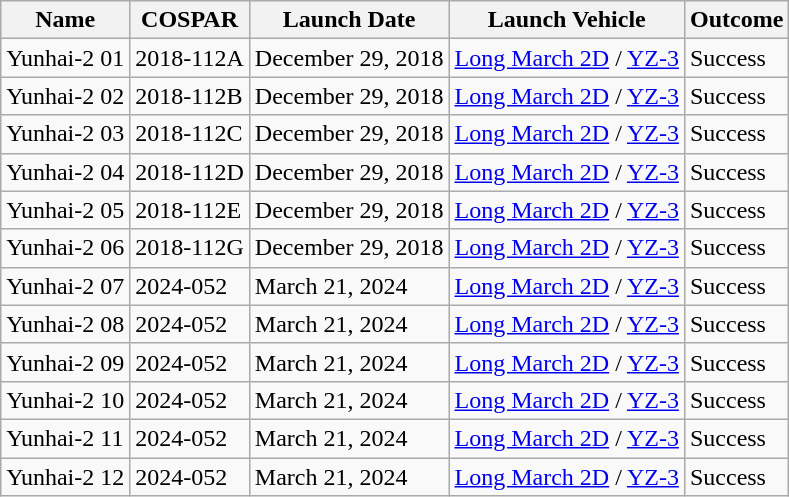<table class="wikitable">
<tr>
<th>Name</th>
<th>COSPAR</th>
<th>Launch Date</th>
<th>Launch Vehicle</th>
<th>Outcome</th>
</tr>
<tr>
<td>Yunhai-2 01</td>
<td>2018-112A</td>
<td>December 29, 2018</td>
<td "Rowspan=6"><a href='#'>Long March 2D</a> / <a href='#'>YZ-3</a></td>
<td>Success</td>
</tr>
<tr>
<td>Yunhai-2 02</td>
<td>2018-112B</td>
<td>December 29, 2018</td>
<td><a href='#'>Long March 2D</a> / <a href='#'>YZ-3</a></td>
<td>Success</td>
</tr>
<tr>
<td>Yunhai-2 03</td>
<td>2018-112C</td>
<td>December 29, 2018</td>
<td><a href='#'>Long March 2D</a> / <a href='#'>YZ-3</a></td>
<td>Success</td>
</tr>
<tr>
<td>Yunhai-2 04</td>
<td>2018-112D</td>
<td>December 29, 2018</td>
<td><a href='#'>Long March 2D</a> / <a href='#'>YZ-3</a></td>
<td>Success</td>
</tr>
<tr>
<td>Yunhai-2 05</td>
<td>2018-112E</td>
<td>December 29, 2018</td>
<td><a href='#'>Long March 2D</a> / <a href='#'>YZ-3</a></td>
<td>Success</td>
</tr>
<tr>
<td>Yunhai-2 06</td>
<td>2018-112G</td>
<td>December 29, 2018</td>
<td><a href='#'>Long March 2D</a> / <a href='#'>YZ-3</a></td>
<td>Success</td>
</tr>
<tr>
<td>Yunhai-2 07</td>
<td>2024-052</td>
<td>March 21, 2024</td>
<td><a href='#'>Long March 2D</a> / <a href='#'>YZ-3</a></td>
<td>Success</td>
</tr>
<tr>
<td>Yunhai-2 08</td>
<td>2024-052</td>
<td>March 21, 2024</td>
<td><a href='#'>Long March 2D</a> / <a href='#'>YZ-3</a></td>
<td>Success</td>
</tr>
<tr>
<td>Yunhai-2 09</td>
<td>2024-052</td>
<td>March 21, 2024</td>
<td><a href='#'>Long March 2D</a> / <a href='#'>YZ-3</a></td>
<td>Success</td>
</tr>
<tr>
<td>Yunhai-2 10</td>
<td>2024-052</td>
<td>March 21, 2024</td>
<td><a href='#'>Long March 2D</a> / <a href='#'>YZ-3</a></td>
<td>Success</td>
</tr>
<tr>
<td>Yunhai-2 11</td>
<td>2024-052</td>
<td>March 21, 2024</td>
<td><a href='#'>Long March 2D</a> / <a href='#'>YZ-3</a></td>
<td>Success</td>
</tr>
<tr>
<td>Yunhai-2 12</td>
<td>2024-052</td>
<td>March 21, 2024</td>
<td><a href='#'>Long March 2D</a> / <a href='#'>YZ-3</a></td>
<td>Success</td>
</tr>
</table>
